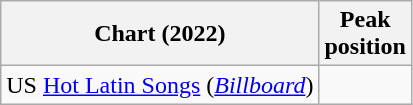<table class="wikitable">
<tr>
<th>Chart (2022)</th>
<th>Peak<br>position</th>
</tr>
<tr>
<td>US <a href='#'>Hot Latin Songs</a> (<a href='#'><em>Billboard</em></a>)</td>
<td></td>
</tr>
</table>
